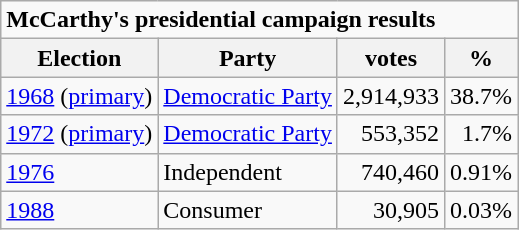<table class="wikitable">
<tr>
<td colspan=4><strong>McCarthy's presidential campaign results</strong></td>
</tr>
<tr>
<th>Election</th>
<th>Party</th>
<th>votes</th>
<th>%</th>
</tr>
<tr>
<td><a href='#'>1968</a> (<a href='#'>primary</a>)</td>
<td><a href='#'>Democratic Party</a></td>
<td align=right>2,914,933</td>
<td align=right>38.7%</td>
</tr>
<tr>
<td><a href='#'>1972</a> (<a href='#'>primary</a>)</td>
<td><a href='#'>Democratic Party</a></td>
<td align=right>553,352</td>
<td align=right>1.7%</td>
</tr>
<tr>
<td><a href='#'>1976</a></td>
<td>Independent</td>
<td align=right>740,460</td>
<td align=right>0.91%</td>
</tr>
<tr>
<td><a href='#'>1988</a></td>
<td>Consumer</td>
<td align=right>30,905</td>
<td align=right>0.03%</td>
</tr>
</table>
